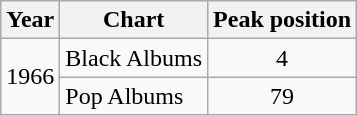<table class="wikitable">
<tr>
<th>Year</th>
<th>Chart</th>
<th>Peak position</th>
</tr>
<tr>
<td rowspan="2">1966</td>
<td>Black Albums</td>
<td align="center">4</td>
</tr>
<tr>
<td>Pop Albums</td>
<td align="center">79</td>
</tr>
</table>
